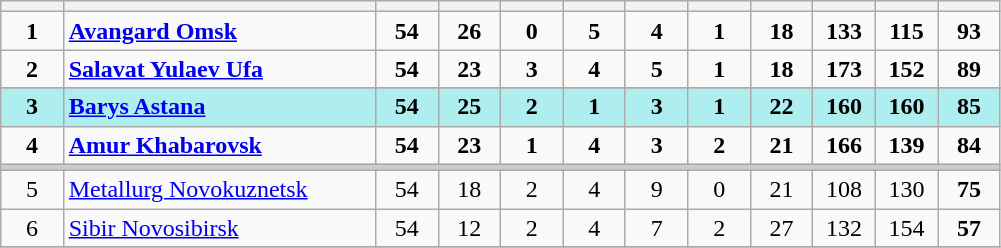<table class="wikitable sortable" style="text-align:center;">
<tr>
<th bgcolor="#DDDDFF" width="5%"></th>
<th bgcolor="#DDDDFF" width="25%"  class="unsortable"></th>
<th bgcolor="#DDDDFF" width="5%"></th>
<th bgcolor="#DDDDFF" width="5%"></th>
<th bgcolor="#DDDDFF" width="5%"></th>
<th bgcolor="#DDDDFF" width="5%"></th>
<th bgcolor="#DDDDFF" width="5%"></th>
<th bgcolor="#DDDDFF" width="5%"></th>
<th bgcolor="#DDDDFF" width="5%"></th>
<th bgcolor="#DDDDFF" width="5%"></th>
<th bgcolor="#DDDDFF" width="5%"></th>
<th bgcolor="#DDDDFF" width="5%"></th>
</tr>
<tr>
<td><strong>1</strong></td>
<td align=left><strong><a href='#'>Avangard Omsk</a></strong></td>
<td><strong>54</strong></td>
<td><strong>26</strong></td>
<td><strong>0</strong></td>
<td><strong>5</strong></td>
<td><strong>4</strong></td>
<td><strong>1</strong></td>
<td><strong>18</strong></td>
<td><strong>133</strong></td>
<td><strong>115</strong></td>
<td><strong>93</strong></td>
</tr>
<tr>
<td><strong>2</strong></td>
<td align=left><strong><a href='#'>Salavat Yulaev Ufa</a></strong></td>
<td><strong>54</strong></td>
<td><strong>23</strong></td>
<td><strong>3</strong></td>
<td><strong>4</strong></td>
<td><strong>5</strong></td>
<td><strong>1</strong></td>
<td><strong>18</strong></td>
<td><strong>173</strong></td>
<td><strong>152</strong></td>
<td><strong>89</strong></td>
</tr>
<tr>
</tr>
<tr bgcolor=afeeee>
<td><strong>3</strong></td>
<td align=left><strong><a href='#'>Barys Astana</a></strong></td>
<td><strong>54</strong></td>
<td><strong>25</strong></td>
<td><strong>2</strong></td>
<td><strong>1</strong></td>
<td><strong>3</strong></td>
<td><strong>1</strong></td>
<td><strong>22</strong></td>
<td><strong>160</strong></td>
<td><strong>160</strong></td>
<td><strong>85</strong></td>
</tr>
<tr>
<td><strong>4</strong></td>
<td align=left><strong><a href='#'>Amur Khabarovsk</a></strong></td>
<td><strong>54</strong></td>
<td><strong>23</strong></td>
<td><strong>1</strong></td>
<td><strong>4</strong></td>
<td><strong>3</strong></td>
<td><strong>2</strong></td>
<td><strong>21</strong></td>
<td><strong>166</strong></td>
<td><strong>139</strong></td>
<td><strong>84</strong></td>
</tr>
<tr class="unsortable" style="color:#cccccc;background-color:#cccccc;height:3px">
<td colspan="13" style="height:3px;font-size:1px"></td>
</tr>
<tr>
<td>5</td>
<td align=left><a href='#'>Metallurg Novokuznetsk</a></td>
<td>54</td>
<td>18</td>
<td>2</td>
<td>4</td>
<td>9</td>
<td>0</td>
<td>21</td>
<td>108</td>
<td>130</td>
<td><strong>75</strong></td>
</tr>
<tr>
<td>6</td>
<td align=left><a href='#'>Sibir Novosibirsk</a></td>
<td>54</td>
<td>12</td>
<td>2</td>
<td>4</td>
<td>7</td>
<td>2</td>
<td>27</td>
<td>132</td>
<td>154</td>
<td><strong>57</strong></td>
</tr>
<tr>
</tr>
</table>
